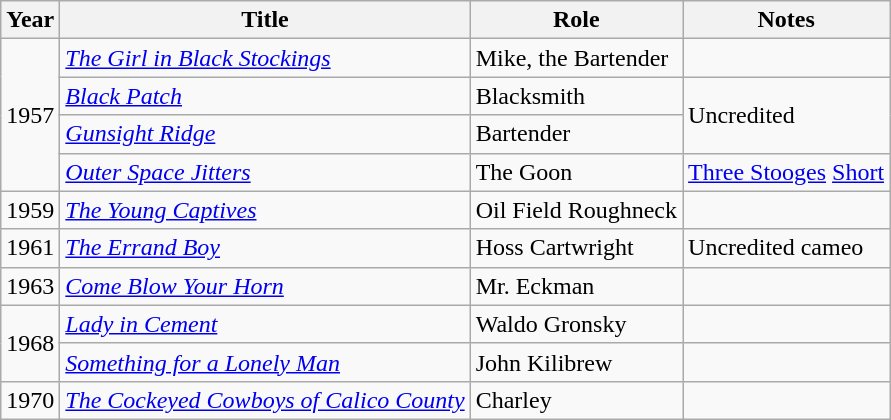<table class="wikitable sortable">
<tr>
<th>Year</th>
<th>Title</th>
<th>Role</th>
<th>Notes</th>
</tr>
<tr>
<td rowspan="4">1957</td>
<td><em><a href='#'>The Girl in Black Stockings</a></em></td>
<td>Mike, the Bartender</td>
<td></td>
</tr>
<tr>
<td><em><a href='#'>Black Patch</a></em></td>
<td>Blacksmith</td>
<td rowspan="2">Uncredited</td>
</tr>
<tr>
<td><em><a href='#'>Gunsight Ridge</a></em></td>
<td>Bartender</td>
</tr>
<tr>
<td><em><a href='#'>Outer Space Jitters</a></em></td>
<td>The Goon</td>
<td><a href='#'>Three Stooges</a> <a href='#'>Short</a></td>
</tr>
<tr>
<td>1959</td>
<td><em><a href='#'>The Young Captives</a></em></td>
<td>Oil Field Roughneck</td>
<td></td>
</tr>
<tr>
<td>1961</td>
<td><em><a href='#'>The Errand Boy</a></em></td>
<td>Hoss Cartwright</td>
<td>Uncredited cameo</td>
</tr>
<tr>
<td>1963</td>
<td><em><a href='#'>Come Blow Your Horn</a></em></td>
<td>Mr. Eckman</td>
<td></td>
</tr>
<tr>
<td rowspan="2">1968</td>
<td><em><a href='#'>Lady in Cement</a></em></td>
<td>Waldo Gronsky</td>
<td></td>
</tr>
<tr>
<td><em><a href='#'>Something for a Lonely Man</a></em></td>
<td>John Kilibrew</td>
<td></td>
</tr>
<tr>
<td>1970</td>
<td><em><a href='#'>The Cockeyed Cowboys of Calico County</a></em></td>
<td>Charley</td>
<td></td>
</tr>
</table>
